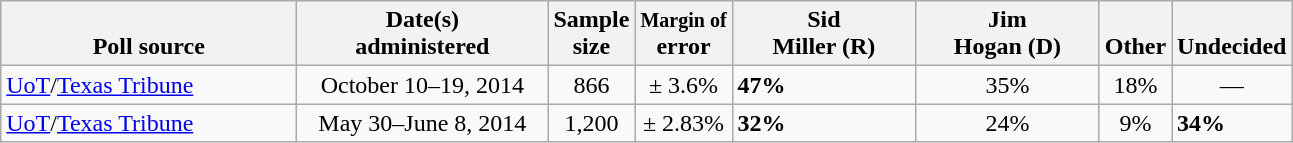<table class="wikitable">
<tr valign= bottom>
<th style="width:190px;">Poll source</th>
<th style="width:160px;">Date(s)<br>administered</th>
<th class=small>Sample<br>size</th>
<th><small>Margin of</small><br>error</th>
<th style="width:115px;">Sid<br>Miller (R)</th>
<th style="width:115px;">Jim<br>Hogan (D)</th>
<th style="width:40px;">Other</th>
<th style="width:40px;">Undecided</th>
</tr>
<tr>
<td><a href='#'>UoT</a>/<a href='#'>Texas Tribune</a></td>
<td align=center>October 10–19, 2014</td>
<td align=center>866</td>
<td align=center>± 3.6%</td>
<td><strong>47%</strong></td>
<td align=center>35%</td>
<td align=center>18%</td>
<td align=center>—</td>
</tr>
<tr>
<td><a href='#'>UoT</a>/<a href='#'>Texas Tribune</a></td>
<td align=center>May 30–June 8, 2014</td>
<td align=center>1,200</td>
<td align=center>± 2.83%</td>
<td><strong>32%</strong></td>
<td align=center>24%</td>
<td align=center>9%</td>
<td><strong>34%</strong></td>
</tr>
</table>
